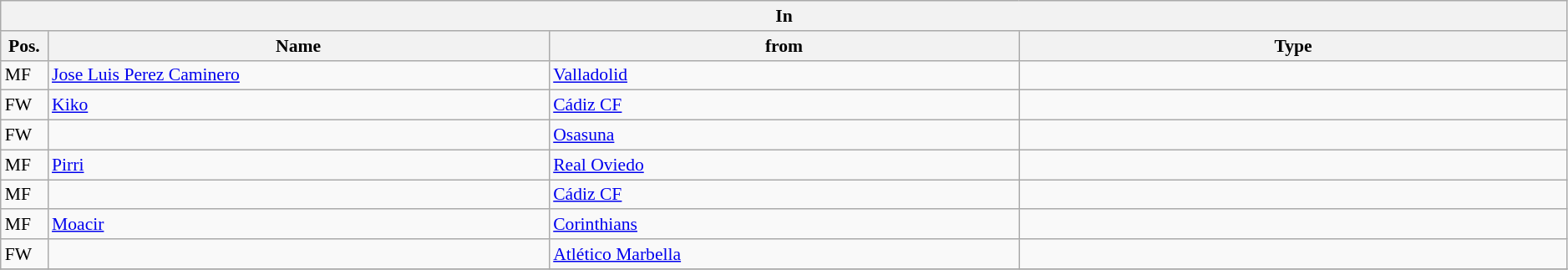<table class="wikitable" style="font-size:90%;width:99%;">
<tr>
<th colspan="4">In</th>
</tr>
<tr>
<th width=3%>Pos.</th>
<th width=32%>Name</th>
<th width=30%>from</th>
<th width=35%>Type</th>
</tr>
<tr>
<td>MF</td>
<td><a href='#'>Jose Luis Perez Caminero</a></td>
<td><a href='#'>Valladolid</a></td>
<td></td>
</tr>
<tr>
<td>FW</td>
<td><a href='#'>Kiko</a></td>
<td><a href='#'>Cádiz CF</a></td>
<td></td>
</tr>
<tr>
<td>FW</td>
<td></td>
<td><a href='#'>Osasuna</a></td>
<td></td>
</tr>
<tr>
<td>MF</td>
<td><a href='#'>Pirri</a></td>
<td><a href='#'>Real Oviedo</a></td>
<td></td>
</tr>
<tr>
<td>MF</td>
<td></td>
<td><a href='#'>Cádiz CF</a></td>
<td></td>
</tr>
<tr>
<td>MF</td>
<td><a href='#'>Moacir</a></td>
<td><a href='#'>Corinthians</a></td>
<td></td>
</tr>
<tr>
<td>FW</td>
<td></td>
<td><a href='#'>Atlético Marbella</a></td>
<td></td>
</tr>
<tr>
</tr>
</table>
